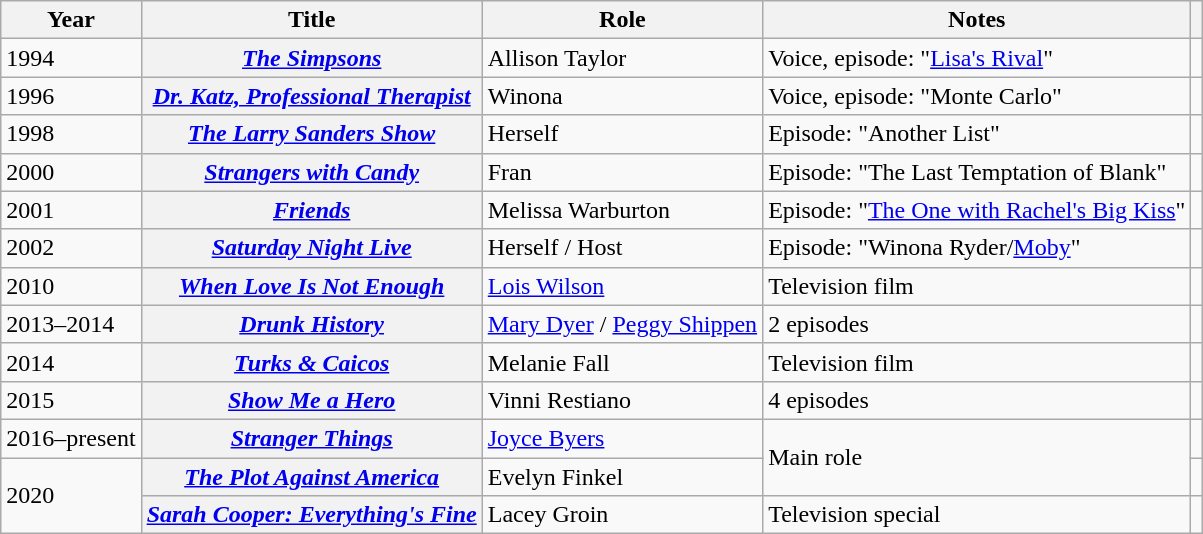<table class="wikitable plainrowheaders sortable" style="margin-right: 0;">
<tr>
<th scope="col">Year</th>
<th scope="col">Title</th>
<th scope="col">Role</th>
<th scope="col" class="unsortable">Notes</th>
<th scope="col" class="unsortable"></th>
</tr>
<tr>
<td>1994</td>
<th scope="row"><em><a href='#'>The Simpsons</a></em></th>
<td>Allison Taylor</td>
<td>Voice, episode: "<a href='#'>Lisa's Rival</a>"</td>
<td style="text-align: center;"></td>
</tr>
<tr>
<td>1996</td>
<th scope="row"><em><a href='#'>Dr. Katz, Professional Therapist</a></em></th>
<td>Winona</td>
<td>Voice, episode: "Monte Carlo"</td>
<td style="text-align: center;"></td>
</tr>
<tr>
<td>1998</td>
<th scope="row"><em><a href='#'>The Larry Sanders Show</a></em></th>
<td>Herself</td>
<td>Episode: "Another List"</td>
<td style="text-align: center;"></td>
</tr>
<tr>
<td>2000</td>
<th scope="row"><em><a href='#'>Strangers with Candy</a></em></th>
<td>Fran</td>
<td>Episode: "The Last Temptation of Blank"</td>
<td style="text-align: center;"></td>
</tr>
<tr>
<td>2001</td>
<th scope="row"><em><a href='#'>Friends</a></em></th>
<td>Melissa Warburton</td>
<td>Episode: "<a href='#'>The One with Rachel's Big Kiss</a>"</td>
<td style="text-align: center;"></td>
</tr>
<tr>
<td>2002</td>
<th scope="row"><em><a href='#'>Saturday Night Live</a></em></th>
<td>Herself / Host</td>
<td>Episode: "Winona Ryder/<a href='#'>Moby</a>"</td>
<td style="text-align: center;"></td>
</tr>
<tr>
<td>2010</td>
<th scope="row"><em><a href='#'>When Love Is Not Enough</a></em></th>
<td><a href='#'>Lois Wilson</a></td>
<td>Television film</td>
<td style="text-align: center;"></td>
</tr>
<tr>
<td>2013–2014</td>
<th scope="row"><em><a href='#'>Drunk History</a></em></th>
<td><a href='#'>Mary Dyer</a> / <a href='#'>Peggy Shippen</a></td>
<td>2 episodes</td>
<td style="text-align: center;"></td>
</tr>
<tr>
<td>2014</td>
<th scope="row"><em><a href='#'>Turks & Caicos</a></em></th>
<td>Melanie Fall</td>
<td>Television film</td>
<td style="text-align: center;"></td>
</tr>
<tr>
<td>2015</td>
<th scope="row"><em><a href='#'>Show Me a Hero</a></em></th>
<td>Vinni Restiano</td>
<td>4 episodes</td>
<td style="text-align: center;"></td>
</tr>
<tr>
<td>2016–present</td>
<th scope="row"><em><a href='#'>Stranger Things</a></em></th>
<td><a href='#'>Joyce Byers</a></td>
<td rowspan="2">Main role</td>
<td style="text-align: center;"></td>
</tr>
<tr>
<td rowspan="2">2020</td>
<th scope="row"><em><a href='#'>The Plot Against America</a></em></th>
<td>Evelyn Finkel</td>
<td style="text-align: center;"></td>
</tr>
<tr>
<th scope="row"><em><a href='#'>Sarah Cooper: Everything's Fine</a></em></th>
<td>Lacey Groin</td>
<td>Television special</td>
<td style="text-align: center;"></td>
</tr>
</table>
